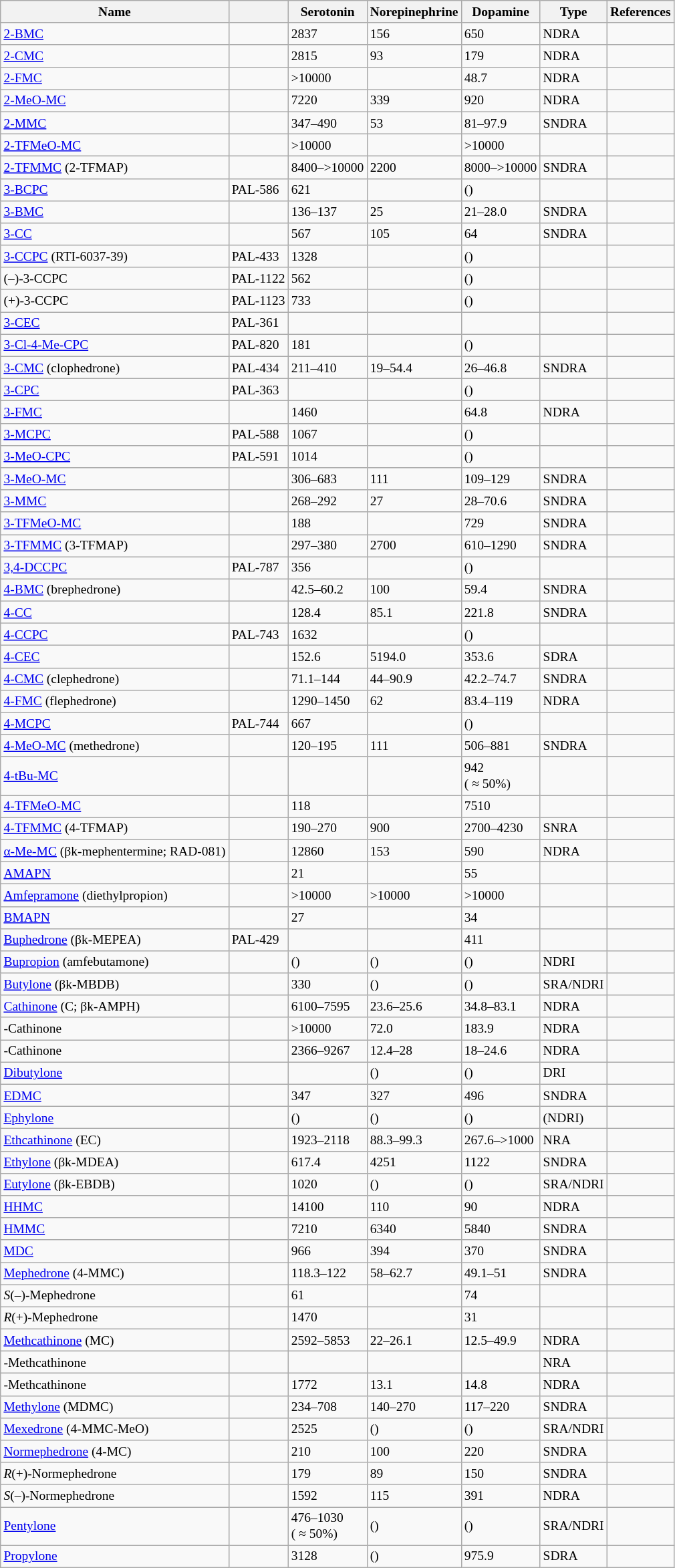<table class="wikitable sortable sticky-header" style="font-size:small;">
<tr>
<th scope="col"><strong>Name</strong></th>
<th scope="col"><span></span></th>
<th scope="col"><strong>Serotonin</strong></th>
<th scope="col"><strong>Norepinephrine</strong></th>
<th scope="col"><strong>Dopamine</strong></th>
<th scope="col"><strong>Type</strong></th>
<th scope="col">References</th>
</tr>
<tr>
<td><a href='#'>2-BMC</a></td>
<td></td>
<td>2837</td>
<td>156</td>
<td>650</td>
<td>NDRA</td>
<td></td>
</tr>
<tr>
<td><a href='#'>2-CMC</a></td>
<td></td>
<td>2815</td>
<td>93</td>
<td>179</td>
<td>NDRA</td>
<td></td>
</tr>
<tr>
<td><a href='#'>2-FMC</a></td>
<td></td>
<td>>10000</td>
<td><br></td>
<td>48.7</td>
<td>NDRA</td>
<td></td>
</tr>
<tr>
<td><a href='#'>2-MeO-MC</a></td>
<td></td>
<td>7220</td>
<td>339</td>
<td>920</td>
<td>NDRA</td>
<td></td>
</tr>
<tr>
<td><a href='#'>2-MMC</a></td>
<td></td>
<td>347–490</td>
<td>53</td>
<td>81–97.9</td>
<td>SNDRA</td>
<td></td>
</tr>
<tr>
<td><a href='#'>2-TFMeO-MC</a></td>
<td></td>
<td>>10000</td>
<td><br></td>
<td>>10000</td>
<td></td>
<td></td>
</tr>
<tr>
<td><a href='#'>2-TFMMC</a> (2-TFMAP)</td>
<td></td>
<td>8400–>10000</td>
<td>2200 <br></td>
<td>8000–>10000</td>
<td>SNDRA</td>
<td></td>
</tr>
<tr>
<td><a href='#'>3-BCPC</a></td>
<td>PAL-586</td>
<td>621</td>
<td></td>
<td> ()</td>
<td></td>
<td></td>
</tr>
<tr>
<td><a href='#'>3-BMC</a></td>
<td></td>
<td>136–137</td>
<td>25</td>
<td>21–28.0</td>
<td>SNDRA</td>
<td></td>
</tr>
<tr>
<td><a href='#'>3-CC</a></td>
<td></td>
<td>567</td>
<td>105</td>
<td>64</td>
<td>SNDRA</td>
<td></td>
</tr>
<tr>
<td><a href='#'>3-CCPC</a> (RTI-6037-39)</td>
<td>PAL-433</td>
<td>1328</td>
<td></td>
<td> ()</td>
<td></td>
<td></td>
</tr>
<tr>
<td>(–)-3-CCPC</td>
<td>PAL-1122</td>
<td>562</td>
<td></td>
<td> ()</td>
<td></td>
<td></td>
</tr>
<tr>
<td>(+)-3-CCPC</td>
<td>PAL-1123</td>
<td>733</td>
<td></td>
<td> ()</td>
<td></td>
<td></td>
</tr>
<tr>
<td><a href='#'>3-CEC</a></td>
<td>PAL-361</td>
<td></td>
<td></td>
<td></td>
<td></td>
<td></td>
</tr>
<tr>
<td><a href='#'>3-Cl-4-Me-CPC</a></td>
<td>PAL-820</td>
<td>181</td>
<td></td>
<td> ()</td>
<td></td>
<td></td>
</tr>
<tr>
<td><a href='#'>3-CMC</a> (clophedrone)</td>
<td>PAL-434</td>
<td>211–410</td>
<td>19–54.4</td>
<td>26–46.8</td>
<td>SNDRA</td>
<td></td>
</tr>
<tr>
<td><a href='#'>3-CPC</a></td>
<td>PAL-363</td>
<td></td>
<td></td>
<td> ()</td>
<td></td>
<td></td>
</tr>
<tr>
<td><a href='#'>3-FMC</a></td>
<td></td>
<td>1460</td>
<td><br></td>
<td>64.8</td>
<td>NDRA</td>
<td></td>
</tr>
<tr>
<td><a href='#'>3-MCPC</a></td>
<td>PAL-588</td>
<td>1067</td>
<td></td>
<td> ()</td>
<td></td>
<td></td>
</tr>
<tr>
<td><a href='#'>3-MeO-CPC</a></td>
<td>PAL-591</td>
<td>1014</td>
<td></td>
<td> ()</td>
<td></td>
<td></td>
</tr>
<tr>
<td><a href='#'>3-MeO-MC</a></td>
<td></td>
<td>306–683</td>
<td>111 <br></td>
<td>109–129</td>
<td>SNDRA</td>
<td></td>
</tr>
<tr>
<td><a href='#'>3-MMC</a></td>
<td></td>
<td>268–292</td>
<td>27</td>
<td>28–70.6</td>
<td>SNDRA</td>
<td></td>
</tr>
<tr>
<td><a href='#'>3-TFMeO-MC</a></td>
<td></td>
<td>188</td>
<td><br></td>
<td>729</td>
<td>SNDRA</td>
<td></td>
</tr>
<tr>
<td><a href='#'>3-TFMMC</a> (3-TFMAP)</td>
<td></td>
<td>297–380</td>
<td>2700 <br></td>
<td>610–1290</td>
<td>SNDRA</td>
<td></td>
</tr>
<tr>
<td><a href='#'>3,4-DCCPC</a></td>
<td>PAL-787</td>
<td>356</td>
<td></td>
<td> ()</td>
<td></td>
<td></td>
</tr>
<tr>
<td><a href='#'>4-BMC</a> (brephedrone)</td>
<td></td>
<td>42.5–60.2</td>
<td>100</td>
<td>59.4</td>
<td>SNDRA</td>
<td></td>
</tr>
<tr>
<td><a href='#'>4-CC</a></td>
<td></td>
<td>128.4</td>
<td>85.1</td>
<td>221.8</td>
<td>SNDRA</td>
<td></td>
</tr>
<tr>
<td><a href='#'>4-CCPC</a></td>
<td>PAL-743</td>
<td>1632</td>
<td></td>
<td> ()</td>
<td></td>
<td></td>
</tr>
<tr>
<td><a href='#'>4-CEC</a></td>
<td></td>
<td>152.6</td>
<td>5194.0</td>
<td>353.6</td>
<td>SDRA</td>
<td></td>
</tr>
<tr>
<td><a href='#'>4-CMC</a> (clephedrone)</td>
<td></td>
<td>71.1–144</td>
<td>44–90.9</td>
<td>42.2–74.7</td>
<td>SNDRA</td>
<td></td>
</tr>
<tr>
<td><a href='#'>4-FMC</a> (flephedrone)</td>
<td></td>
<td>1290–1450</td>
<td>62</td>
<td>83.4–119</td>
<td>NDRA</td>
<td></td>
</tr>
<tr>
<td><a href='#'>4-MCPC</a></td>
<td>PAL-744</td>
<td>667</td>
<td></td>
<td> ()</td>
<td></td>
<td></td>
</tr>
<tr>
<td><a href='#'>4-MeO-MC</a> (methedrone)</td>
<td></td>
<td>120–195</td>
<td>111</td>
<td>506–881</td>
<td>SNDRA</td>
<td></td>
</tr>
<tr>
<td><a href='#'>4-tBu-MC</a></td>
<td></td>
<td></td>
<td></td>
<td>942 <br><span>( ≈ 50%)</span></td>
<td></td>
<td></td>
</tr>
<tr>
<td><a href='#'>4-TFMeO-MC</a></td>
<td></td>
<td>118</td>
<td></td>
<td>7510</td>
<td></td>
<td></td>
</tr>
<tr>
<td><a href='#'>4-TFMMC</a> (4-TFMAP)</td>
<td></td>
<td>190–270</td>
<td>900</td>
<td>2700–4230</td>
<td>SNRA</td>
<td></td>
</tr>
<tr>
<td><a href='#'>α-Me-MC</a> (βk-mephentermine; RAD-081)</td>
<td></td>
<td>12860</td>
<td>153</td>
<td>590</td>
<td>NDRA</td>
<td></td>
</tr>
<tr>
<td><a href='#'>AMAPN</a></td>
<td></td>
<td>21</td>
<td></td>
<td>55</td>
<td></td>
<td></td>
</tr>
<tr>
<td><a href='#'>Amfepramone</a> (diethylpropion)</td>
<td></td>
<td>>10000</td>
<td>>10000</td>
<td>>10000</td>
<td></td>
<td></td>
</tr>
<tr>
<td><a href='#'>BMAPN</a></td>
<td></td>
<td>27</td>
<td></td>
<td>34</td>
<td></td>
<td></td>
</tr>
<tr>
<td><a href='#'>Buphedrone</a> (βk-MEPEA)</td>
<td>PAL-429</td>
<td></td>
<td></td>
<td>411</td>
<td></td>
<td></td>
</tr>
<tr>
<td><a href='#'>Bupropion</a> (amfebutamone)</td>
<td></td>
<td> ()</td>
<td> ()</td>
<td> ()</td>
<td>NDRI</td>
<td></td>
</tr>
<tr>
<td><a href='#'>Butylone</a> (βk-MBDB)</td>
<td></td>
<td>330</td>
<td> ()</td>
<td> ()</td>
<td>SRA/NDRI</td>
<td></td>
</tr>
<tr>
<td><a href='#'>Cathinone</a> (C; βk-AMPH)</td>
<td></td>
<td>6100–7595</td>
<td>23.6–25.6</td>
<td>34.8–83.1</td>
<td>NDRA</td>
<td></td>
</tr>
<tr>
<td>-Cathinone </td>
<td></td>
<td>>10000</td>
<td>72.0</td>
<td>183.9</td>
<td>NDRA</td>
<td></td>
</tr>
<tr>
<td>-Cathinone </td>
<td></td>
<td>2366–9267</td>
<td>12.4–28</td>
<td>18–24.6</td>
<td>NDRA</td>
<td></td>
</tr>
<tr>
<td><a href='#'>Dibutylone</a></td>
<td></td>
<td></td>
<td> ()</td>
<td> ()</td>
<td>DRI</td>
<td></td>
</tr>
<tr>
<td><a href='#'>EDMC</a></td>
<td></td>
<td>347</td>
<td>327</td>
<td>496</td>
<td>SNDRA</td>
<td></td>
</tr>
<tr>
<td><a href='#'>Ephylone</a></td>
<td></td>
<td> ()</td>
<td> ()</td>
<td> ()</td>
<td> (NDRI)</td>
<td></td>
</tr>
<tr>
<td><a href='#'>Ethcathinone</a> (EC)</td>
<td></td>
<td>1923–2118</td>
<td>88.3–99.3</td>
<td>267.6–>1000</td>
<td>NRA</td>
<td></td>
</tr>
<tr>
<td><a href='#'>Ethylone</a> (βk-MDEA)</td>
<td></td>
<td>617.4</td>
<td>4251</td>
<td>1122</td>
<td>SNDRA</td>
<td></td>
</tr>
<tr>
<td><a href='#'>Eutylone</a> (βk-EBDB)</td>
<td></td>
<td>1020</td>
<td> ()</td>
<td> ()</td>
<td>SRA/NDRI</td>
<td></td>
</tr>
<tr>
<td><a href='#'>HHMC</a></td>
<td></td>
<td>14100</td>
<td>110</td>
<td>90</td>
<td>NDRA</td>
<td></td>
</tr>
<tr>
<td><a href='#'>HMMC</a></td>
<td></td>
<td>7210</td>
<td>6340</td>
<td>5840</td>
<td>SNDRA</td>
<td></td>
</tr>
<tr>
<td><a href='#'>MDC</a></td>
<td></td>
<td>966</td>
<td>394</td>
<td>370</td>
<td>SNDRA</td>
<td></td>
</tr>
<tr>
<td><a href='#'>Mephedrone</a> (4-MMC)</td>
<td></td>
<td>118.3–122</td>
<td>58–62.7</td>
<td>49.1–51</td>
<td>SNDRA</td>
<td></td>
</tr>
<tr>
<td><em>S</em>(–)-Mephedrone</td>
<td></td>
<td>61</td>
<td></td>
<td>74</td>
<td></td>
<td></td>
</tr>
<tr>
<td><em>R</em>(+)-Mephedrone</td>
<td></td>
<td>1470</td>
<td></td>
<td>31</td>
<td></td>
<td></td>
</tr>
<tr>
<td><a href='#'>Methcathinone</a> (MC)</td>
<td></td>
<td>2592–5853</td>
<td>22–26.1</td>
<td>12.5–49.9</td>
<td>NDRA</td>
<td></td>
</tr>
<tr>
<td>-Methcathinone </td>
<td></td>
<td></td>
<td></td>
<td></td>
<td>NRA</td>
<td></td>
</tr>
<tr>
<td>-Methcathinone </td>
<td></td>
<td>1772</td>
<td>13.1</td>
<td>14.8</td>
<td>NDRA</td>
<td></td>
</tr>
<tr>
<td><a href='#'>Methylone</a> (MDMC)</td>
<td></td>
<td>234–708</td>
<td>140–270</td>
<td>117–220</td>
<td>SNDRA</td>
<td></td>
</tr>
<tr>
<td><a href='#'>Mexedrone</a> (4-MMC-MeO)</td>
<td></td>
<td>2525</td>
<td> ()</td>
<td> ()</td>
<td>SRA/NDRI</td>
<td></td>
</tr>
<tr>
<td><a href='#'>Normephedrone</a> (4-MC)</td>
<td></td>
<td>210</td>
<td>100</td>
<td>220</td>
<td>SNDRA</td>
<td></td>
</tr>
<tr>
<td><em>R</em>(+)-Normephedrone</td>
<td></td>
<td>179</td>
<td>89</td>
<td>150</td>
<td>SNDRA</td>
<td></td>
</tr>
<tr>
<td><em>S</em>(–)-Normephedrone</td>
<td></td>
<td>1592</td>
<td>115</td>
<td>391</td>
<td>NDRA</td>
<td></td>
</tr>
<tr>
<td><a href='#'>Pentylone</a></td>
<td></td>
<td>476–1030<br><span>( ≈ 50%)</span></td>
<td> ()</td>
<td> ()</td>
<td>SRA/NDRI</td>
<td></td>
</tr>
<tr>
<td><a href='#'>Propylone</a></td>
<td></td>
<td>3128</td>
<td> ()</td>
<td>975.9</td>
<td>SDRA</td>
<td></td>
</tr>
</table>
